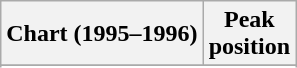<table class="wikitable sortable">
<tr>
<th align="left">Chart (1995–1996)</th>
<th align="center">Peak<br>position</th>
</tr>
<tr>
</tr>
<tr>
</tr>
</table>
